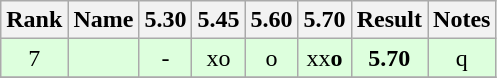<table class="wikitable">
<tr>
<th>Rank</th>
<th>Name</th>
<th>5.30</th>
<th>5.45</th>
<th>5.60</th>
<th>5.70</th>
<th>Result</th>
<th>Notes</th>
</tr>
<tr align="center" style="background:#ddffdd;">
<td>7</td>
<td align="left"></td>
<td>-</td>
<td>xo</td>
<td>o</td>
<td>xx<strong>o</strong></td>
<td><strong>5.70</strong></td>
<td>q</td>
</tr>
<tr>
</tr>
</table>
